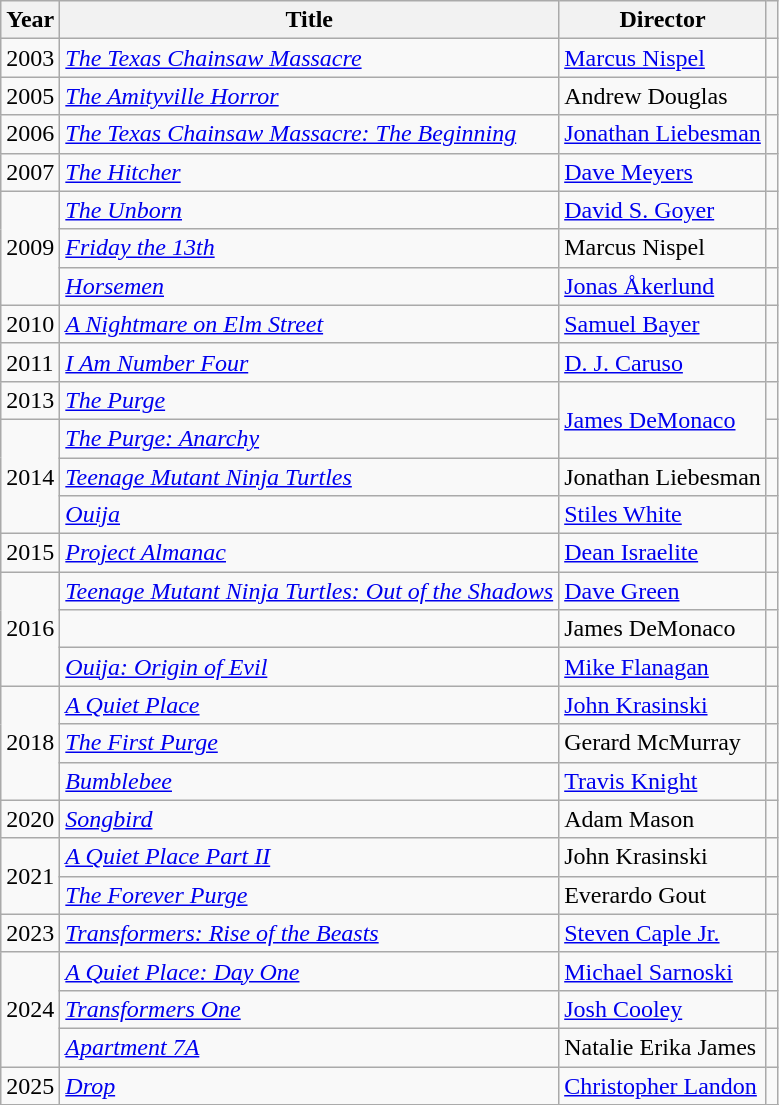<table class="wikitable plainrowheaders">
<tr>
<th>Year</th>
<th>Title</th>
<th>Director</th>
<th scope="col"></th>
</tr>
<tr>
<td>2003</td>
<td><em><a href='#'>The Texas Chainsaw Massacre</a></em></td>
<td><a href='#'>Marcus Nispel</a></td>
<td style="text-align:center;"></td>
</tr>
<tr>
<td>2005</td>
<td><em><a href='#'>The Amityville Horror</a></em></td>
<td>Andrew Douglas</td>
<td style="text-align:center;"></td>
</tr>
<tr>
<td>2006</td>
<td><em><a href='#'>The Texas Chainsaw Massacre: The Beginning</a></em></td>
<td><a href='#'>Jonathan Liebesman</a></td>
<td style="text-align:center;"></td>
</tr>
<tr>
<td>2007</td>
<td><em><a href='#'>The Hitcher</a></em></td>
<td><a href='#'>Dave Meyers</a></td>
<td style="text-align:center;"></td>
</tr>
<tr>
<td rowspan="3">2009</td>
<td><em><a href='#'>The Unborn</a></em></td>
<td><a href='#'>David S. Goyer</a></td>
<td style="text-align:center;"></td>
</tr>
<tr>
<td><em><a href='#'>Friday the 13th</a></em></td>
<td>Marcus Nispel</td>
<td style="text-align:center;"></td>
</tr>
<tr>
<td><em><a href='#'>Horsemen</a></em></td>
<td><a href='#'>Jonas Åkerlund</a></td>
<td style="text-align:center;"></td>
</tr>
<tr>
<td>2010</td>
<td><em><a href='#'>A Nightmare on Elm Street</a></em></td>
<td><a href='#'>Samuel Bayer</a></td>
<td style="text-align:center;"></td>
</tr>
<tr>
<td>2011</td>
<td><em><a href='#'>I Am Number Four</a></em></td>
<td><a href='#'>D. J. Caruso</a></td>
<td style="text-align:center;"></td>
</tr>
<tr>
<td>2013</td>
<td><em><a href='#'>The Purge</a></em></td>
<td rowspan=2><a href='#'>James DeMonaco</a></td>
<td style="text-align:center;"></td>
</tr>
<tr>
<td rowspan=3>2014</td>
<td><em><a href='#'>The Purge: Anarchy</a></em></td>
<td style="text-align:center;"></td>
</tr>
<tr>
<td><em><a href='#'>Teenage Mutant Ninja Turtles</a></em></td>
<td>Jonathan Liebesman</td>
<td style="text-align:center;"></td>
</tr>
<tr>
<td><em><a href='#'>Ouija</a></em></td>
<td><a href='#'>Stiles White</a></td>
<td style="text-align:center;"></td>
</tr>
<tr>
<td>2015</td>
<td><em><a href='#'>Project Almanac</a></em></td>
<td><a href='#'>Dean Israelite</a></td>
<td style="text-align:center;"></td>
</tr>
<tr>
<td rowspan="3">2016</td>
<td><em><a href='#'>Teenage Mutant Ninja Turtles: Out of the Shadows</a></em></td>
<td><a href='#'>Dave Green</a></td>
<td style="text-align:center;"></td>
</tr>
<tr>
<td><em></em></td>
<td>James DeMonaco</td>
<td style="text-align:center;"></td>
</tr>
<tr>
<td><em><a href='#'>Ouija: Origin of Evil</a></em></td>
<td><a href='#'>Mike Flanagan</a></td>
<td style="text-align:center;"></td>
</tr>
<tr>
<td rowspan=3>2018</td>
<td><em><a href='#'>A Quiet Place</a></em></td>
<td><a href='#'>John Krasinski</a></td>
<td style="text-align:center;"></td>
</tr>
<tr>
<td><em><a href='#'>The First Purge</a></em></td>
<td>Gerard McMurray</td>
<td style="text-align:center;"></td>
</tr>
<tr>
<td><em><a href='#'>Bumblebee</a></em></td>
<td><a href='#'>Travis Knight</a></td>
<td style="text-align:center;"></td>
</tr>
<tr>
<td>2020</td>
<td><em><a href='#'>Songbird</a></em></td>
<td>Adam Mason</td>
<td style="text-align:center;"></td>
</tr>
<tr>
<td rowspan="2">2021</td>
<td><em><a href='#'>A Quiet Place Part II</a></em></td>
<td>John Krasinski</td>
<td style="text-align:center;"></td>
</tr>
<tr>
<td><em><a href='#'>The Forever Purge</a></em></td>
<td>Everardo Gout</td>
<td style="text-align:center;"></td>
</tr>
<tr>
<td>2023</td>
<td><em><a href='#'>Transformers: Rise of the Beasts</a></em></td>
<td><a href='#'>Steven Caple Jr.</a></td>
<td style="text-align:center;"></td>
</tr>
<tr>
<td rowspan=3>2024</td>
<td><em><a href='#'>A Quiet Place: Day One</a></em></td>
<td><a href='#'>Michael Sarnoski</a></td>
<td style="text-align:center;"></td>
</tr>
<tr>
<td scope="row"><em><a href='#'>Transformers One</a></em></td>
<td><a href='#'>Josh Cooley</a></td>
<td style="text-align:center;"></td>
</tr>
<tr>
<td scope="row"><em><a href='#'>Apartment 7A</a></em></td>
<td>Natalie Erika James</td>
<td style="text-align:center;"></td>
</tr>
<tr>
<td>2025</td>
<td><em><a href='#'>Drop</a></em></td>
<td><a href='#'>Christopher Landon</a></td>
<td style="text-align:center;"></td>
</tr>
<tr>
</tr>
</table>
